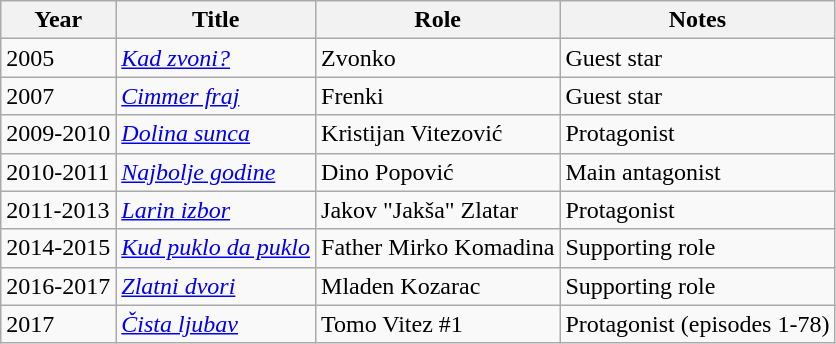<table class="wikitable sortable">
<tr>
<th>Year</th>
<th>Title</th>
<th>Role</th>
<th class="unsortable">Notes</th>
</tr>
<tr>
<td>2005</td>
<td><em><a href='#'>Kad zvoni?</a></em></td>
<td>Zvonko</td>
<td>Guest star</td>
</tr>
<tr>
<td>2007</td>
<td><em><a href='#'>Cimmer fraj</a></em></td>
<td>Frenki</td>
<td>Guest star</td>
</tr>
<tr>
<td>2009-2010</td>
<td><em><a href='#'>Dolina sunca</a></em></td>
<td>Kristijan Vitezović</td>
<td>Protagonist</td>
</tr>
<tr>
<td>2010-2011</td>
<td><em><a href='#'>Najbolje godine</a></em></td>
<td>Dino Popović</td>
<td>Main antagonist</td>
</tr>
<tr>
<td>2011-2013</td>
<td><em><a href='#'>Larin izbor</a></em></td>
<td>Jakov "Jakša" Zlatar</td>
<td>Protagonist</td>
</tr>
<tr>
<td>2014-2015</td>
<td><em><a href='#'>Kud puklo da puklo</a></em></td>
<td>Father Mirko Komadina</td>
<td>Supporting role</td>
</tr>
<tr>
<td>2016-2017</td>
<td><em><a href='#'>Zlatni dvori</a></em></td>
<td>Mladen Kozarac</td>
<td>Supporting role</td>
</tr>
<tr>
<td>2017</td>
<td><em><a href='#'>Čista ljubav</a></em></td>
<td>Tomo Vitez #1</td>
<td>Protagonist (episodes 1-78)</td>
</tr>
</table>
